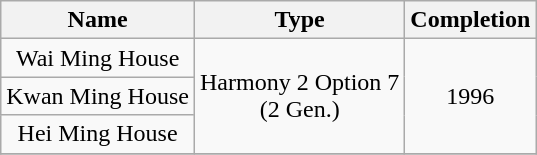<table class="wikitable" style="text-align: center">
<tr>
<th>Name</th>
<th>Type</th>
<th>Completion</th>
</tr>
<tr>
<td>Wai Ming House</td>
<td rowspan="3">Harmony 2 Option 7 <br> (2 Gen.)</td>
<td rowspan="3">1996</td>
</tr>
<tr>
<td>Kwan Ming House</td>
</tr>
<tr>
<td>Hei Ming House</td>
</tr>
<tr>
</tr>
</table>
